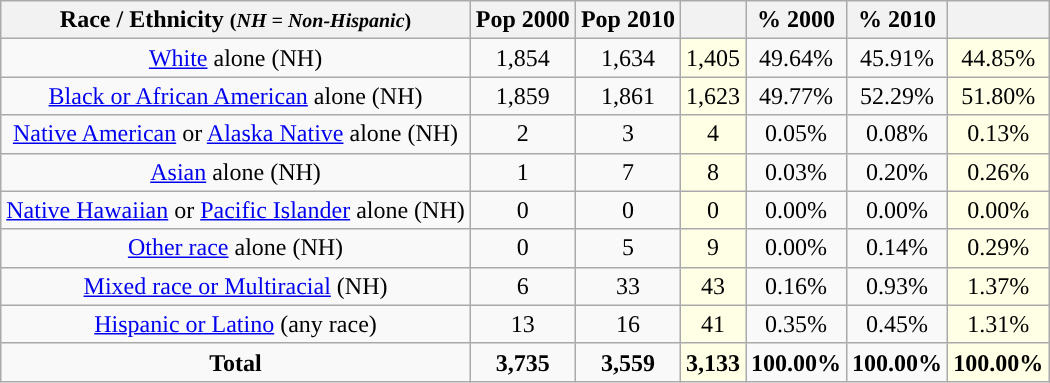<table class="wikitable" style="text-align:center;">
<tr>
<th>Race / Ethnicity <small>(<em>NH = Non-Hispanic</em>)</small></th>
<th>Pop 2000</th>
<th>Pop 2010</th>
<th></th>
<th>% 2000</th>
<th>% 2010</th>
<th></th>
</tr>
<tr>
<td><a href='#'>White</a> alone (NH)</td>
<td>1,854</td>
<td>1,634</td>
<td style='background: #ffffe6;'>1,405</td>
<td>49.64%</td>
<td>45.91%</td>
<td style='background: #ffffe6;'>44.85%</td>
</tr>
<tr>
<td><a href='#'>Black or African American</a> alone (NH)</td>
<td>1,859</td>
<td>1,861</td>
<td style='background: #ffffe6;'>1,623</td>
<td>49.77%</td>
<td>52.29%</td>
<td style='background: #ffffe6;'>51.80%</td>
</tr>
<tr>
<td><a href='#'>Native American</a> or <a href='#'>Alaska Native</a> alone (NH)</td>
<td>2</td>
<td>3</td>
<td style='background: #ffffe6;'>4</td>
<td>0.05%</td>
<td>0.08%</td>
<td style='background: #ffffe6;'>0.13%</td>
</tr>
<tr>
<td><a href='#'>Asian</a> alone (NH)</td>
<td>1</td>
<td>7</td>
<td style='background: #ffffe6;'>8</td>
<td>0.03%</td>
<td>0.20%</td>
<td style='background: #ffffe6;'>0.26%</td>
</tr>
<tr>
<td><a href='#'>Native Hawaiian</a> or <a href='#'>Pacific Islander</a> alone (NH)</td>
<td>0</td>
<td>0</td>
<td style='background: #ffffe6;'>0</td>
<td>0.00%</td>
<td>0.00%</td>
<td style='background: #ffffe6;'>0.00%</td>
</tr>
<tr>
<td><a href='#'>Other race</a> alone (NH)</td>
<td>0</td>
<td>5</td>
<td style='background: #ffffe6;'>9</td>
<td>0.00%</td>
<td>0.14%</td>
<td style='background: #ffffe6;'>0.29%</td>
</tr>
<tr>
<td><a href='#'>Mixed race or Multiracial</a> (NH)</td>
<td>6</td>
<td>33</td>
<td style='background: #ffffe6;'>43</td>
<td>0.16%</td>
<td>0.93%</td>
<td style='background: #ffffe6;'>1.37%</td>
</tr>
<tr>
<td><a href='#'>Hispanic or Latino</a> (any race)</td>
<td>13</td>
<td>16</td>
<td style='background: #ffffe6;'>41</td>
<td>0.35%</td>
<td>0.45%</td>
<td style='background: #ffffe6;'>1.31%</td>
</tr>
<tr>
<td><strong>Total</strong></td>
<td><strong>3,735</strong></td>
<td><strong>3,559</strong></td>
<td style='background: #ffffe6;'><strong>3,133</strong></td>
<td><strong>100.00%</strong></td>
<td><strong>100.00%</strong></td>
<td style='background: #ffffe6;'><strong>100.00%</strong></td>
</tr>
</table>
